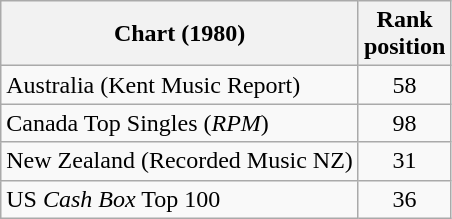<table class="wikitable sortable">
<tr>
<th>Chart (1980)</th>
<th>Rank<br>position</th>
</tr>
<tr>
<td>Australia (Kent Music Report)</td>
<td style="text-align:center;">58</td>
</tr>
<tr>
<td>Canada Top Singles (<em>RPM</em>)</td>
<td style="text-align:center;">98</td>
</tr>
<tr>
<td>New Zealand (Recorded Music NZ)</td>
<td style="text-align:center;">31</td>
</tr>
<tr>
<td>US <em>Cash Box</em> Top 100</td>
<td style="text-align:center;">36</td>
</tr>
</table>
